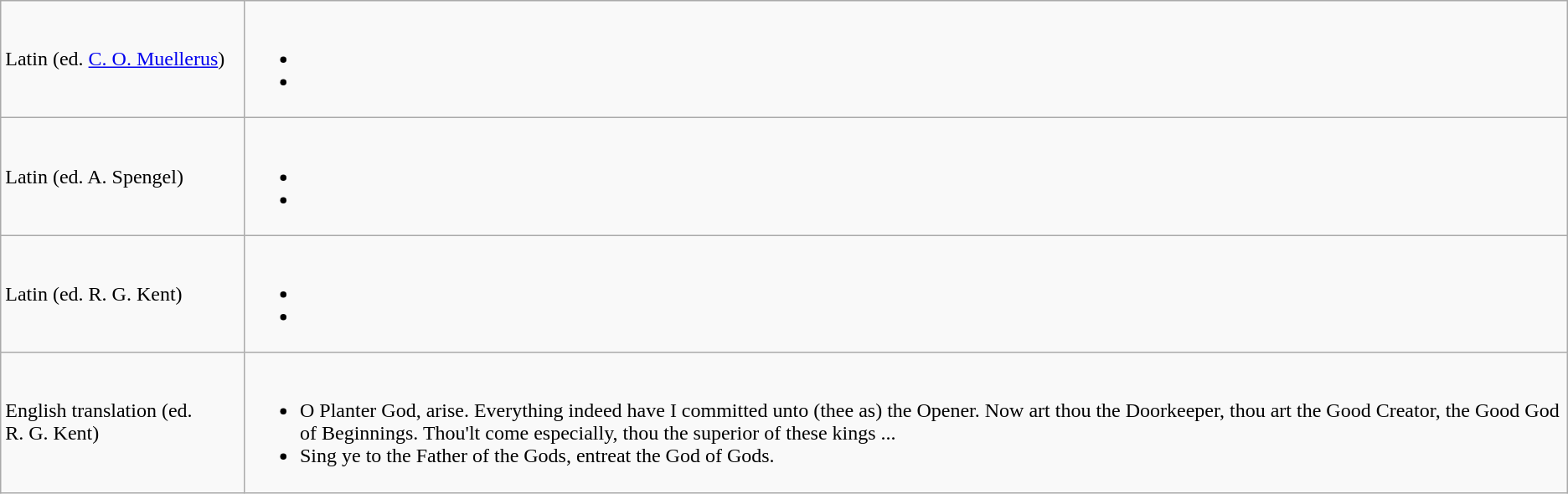<table class="wikitable">
<tr>
<td>Latin (ed. <a href='#'>C. O. Muellerus</a>)</td>
<td><br><ul><li></li><li></li></ul></td>
</tr>
<tr>
<td>Latin (ed. A. Spengel)</td>
<td><br><ul><li></li><li></li></ul></td>
</tr>
<tr>
<td>Latin (ed. R. G. Kent)</td>
<td><br><ul><li></li><li></li></ul></td>
</tr>
<tr>
<td>English translation (ed. R. G. Kent)</td>
<td><br><ul><li>O Planter God, arise. Everything indeed have I committed unto (thee as) the Opener. Now art thou the Doorkeeper, thou art the Good Creator, the Good God of Beginnings. Thou'lt come especially, thou the superior of these kings ...</li><li>Sing ye to the Father of the Gods, entreat the God of Gods.</li></ul></td>
</tr>
</table>
